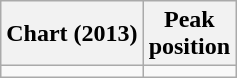<table class="wikitable sortable">
<tr>
<th>Chart (2013)</th>
<th>Peak<br>position</th>
</tr>
<tr>
<td></td>
</tr>
</table>
